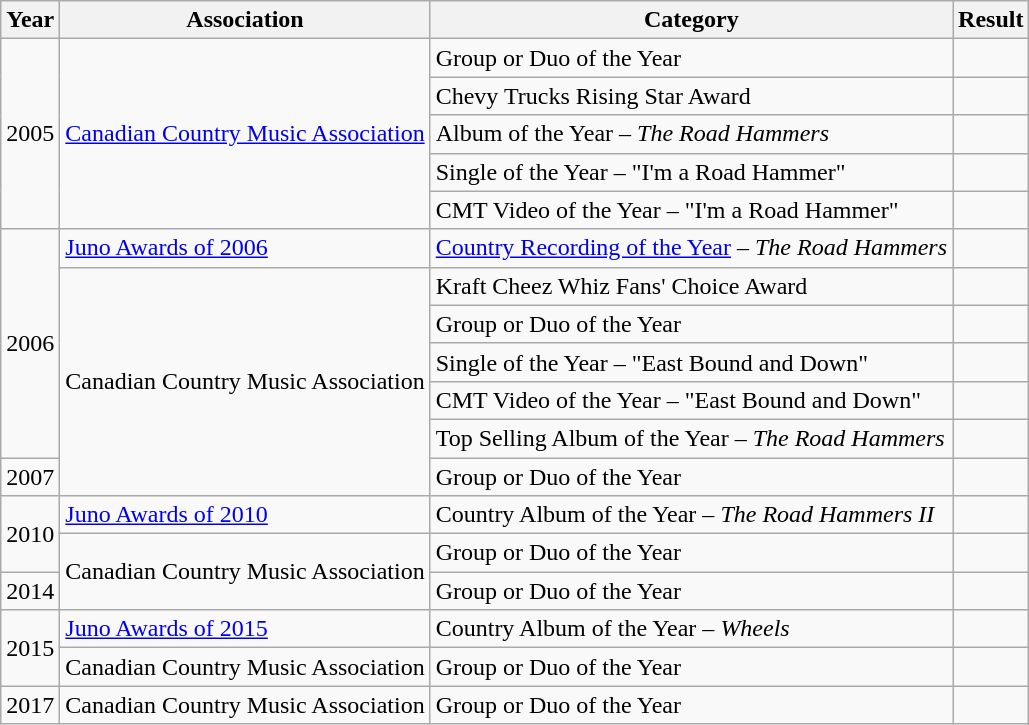<table class="wikitable">
<tr>
<th>Year</th>
<th>Association</th>
<th>Category</th>
<th>Result</th>
</tr>
<tr>
<td rowspan="5">2005</td>
<td rowspan="5"><a href='#'>Canadian Country Music Association</a></td>
<td>Group or Duo of the Year</td>
<td></td>
</tr>
<tr>
<td>Chevy Trucks Rising Star Award</td>
<td></td>
</tr>
<tr>
<td>Album of the Year – <em>The Road Hammers</em></td>
<td></td>
</tr>
<tr>
<td>Single of the Year – "I'm a Road Hammer"</td>
<td></td>
</tr>
<tr>
<td>CMT Video of the Year – "I'm a Road Hammer"</td>
<td></td>
</tr>
<tr>
<td rowspan="6">2006</td>
<td><a href='#'>Juno Awards of 2006</a></td>
<td><a href='#'>Country Recording of the Year</a> – <em>The Road Hammers</em></td>
<td></td>
</tr>
<tr>
<td rowspan="6">Canadian Country Music Association</td>
<td>Kraft Cheez Whiz Fans' Choice Award</td>
<td></td>
</tr>
<tr>
<td>Group or Duo of the Year</td>
<td></td>
</tr>
<tr>
<td>Single of the Year – "East Bound and Down"</td>
<td></td>
</tr>
<tr>
<td>CMT Video of the Year – "East Bound and Down"</td>
<td></td>
</tr>
<tr>
<td>Top Selling Album of the Year – <em>The Road Hammers</em></td>
<td></td>
</tr>
<tr>
<td>2007</td>
<td>Group or Duo of the Year</td>
<td></td>
</tr>
<tr>
<td rowspan="2">2010</td>
<td><a href='#'>Juno Awards of 2010</a></td>
<td>Country Album of the Year – <em>The Road Hammers II</em></td>
<td></td>
</tr>
<tr>
<td rowspan="2">Canadian Country Music Association</td>
<td>Group or Duo of the Year</td>
<td></td>
</tr>
<tr>
<td>2014</td>
<td>Group or Duo of the Year</td>
<td></td>
</tr>
<tr>
<td rowspan="2">2015</td>
<td><a href='#'>Juno Awards of 2015</a></td>
<td>Country Album of the Year – <em>Wheels</em></td>
<td></td>
</tr>
<tr>
<td>Canadian Country Music Association</td>
<td>Group or Duo of the Year</td>
<td></td>
</tr>
<tr>
<td>2017</td>
<td>Canadian Country Music Association</td>
<td>Group or Duo of the Year</td>
<td></td>
</tr>
</table>
